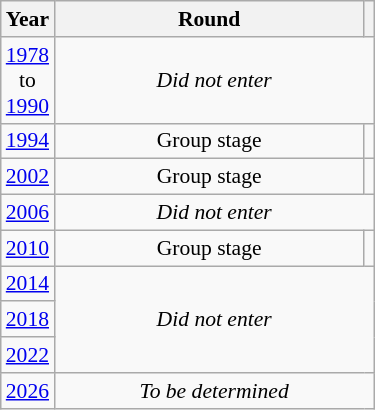<table class="wikitable" style="text-align: center; font-size:90%">
<tr>
<th>Year</th>
<th style="width:200px">Round</th>
<th></th>
</tr>
<tr>
<td><a href='#'>1978</a><br>to<br><a href='#'>1990</a></td>
<td colspan="2"><em>Did not enter</em></td>
</tr>
<tr>
<td><a href='#'>1994</a></td>
<td>Group stage</td>
<td></td>
</tr>
<tr>
<td><a href='#'>2002</a></td>
<td>Group stage</td>
<td></td>
</tr>
<tr>
<td><a href='#'>2006</a></td>
<td colspan="2"><em>Did not enter</em></td>
</tr>
<tr>
<td><a href='#'>2010</a></td>
<td>Group stage</td>
<td></td>
</tr>
<tr>
<td><a href='#'>2014</a></td>
<td colspan="2" rowspan="3"><em>Did not enter</em></td>
</tr>
<tr>
<td><a href='#'>2018</a></td>
</tr>
<tr>
<td><a href='#'>2022</a></td>
</tr>
<tr>
<td><a href='#'>2026</a></td>
<td colspan="2"><em>To be determined</em></td>
</tr>
</table>
